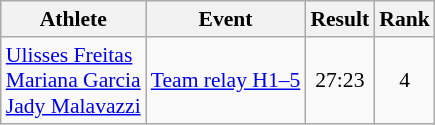<table class=wikitable style="font-size:90%">
<tr>
<th>Athlete</th>
<th>Event</th>
<th>Result</th>
<th>Rank</th>
</tr>
<tr align=center>
<td align=left><a href='#'>Ulisses Freitas</a><br><a href='#'>Mariana Garcia</a><br><a href='#'>Jady Malavazzi</a></td>
<td align=left><a href='#'>Team relay H1–5</a></td>
<td>27:23</td>
<td>4</td>
</tr>
</table>
